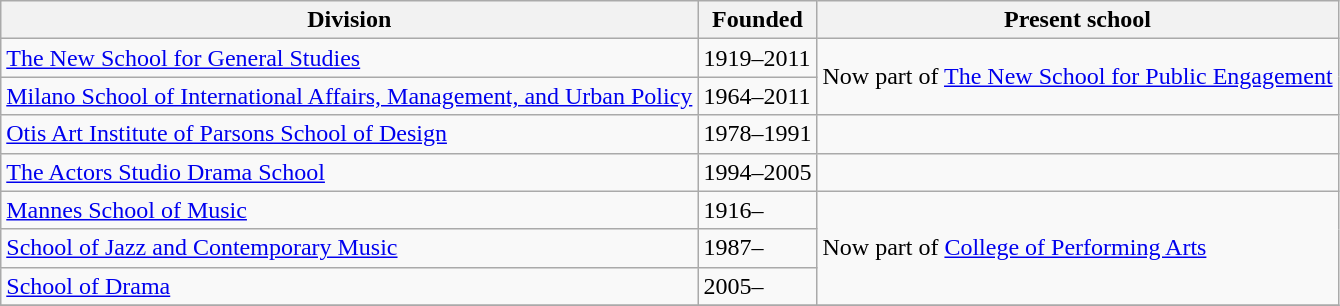<table class="wikitable">
<tr>
<th>Division</th>
<th>Founded</th>
<th>Present school</th>
</tr>
<tr>
<td><a href='#'>The New School for General Studies</a></td>
<td>1919–2011</td>
<td rowspan=2>Now part of <a href='#'>The New School for Public Engagement</a></td>
</tr>
<tr>
<td><a href='#'>Milano School of International Affairs, Management, and Urban Policy</a></td>
<td>1964–2011</td>
</tr>
<tr>
<td><a href='#'>Otis Art Institute of Parsons School of Design</a></td>
<td>1978–1991</td>
</tr>
<tr>
<td><a href='#'>The Actors Studio Drama School</a></td>
<td>1994–2005</td>
<td></td>
</tr>
<tr>
<td><a href='#'>Mannes School of Music</a></td>
<td>1916–</td>
<td rowspan=3>Now part of <a href='#'>College of Performing Arts</a></td>
</tr>
<tr>
<td><a href='#'>School of Jazz and Contemporary Music</a></td>
<td>1987–</td>
</tr>
<tr>
<td><a href='#'>School of Drama</a></td>
<td>2005–</td>
</tr>
<tr>
</tr>
</table>
